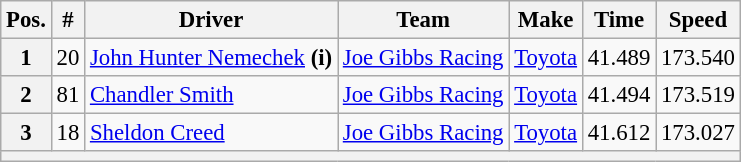<table class="wikitable" style="font-size:95%">
<tr>
<th>Pos.</th>
<th>#</th>
<th>Driver</th>
<th>Team</th>
<th>Make</th>
<th>Time</th>
<th>Speed</th>
</tr>
<tr>
<th>1</th>
<td>20</td>
<td><a href='#'>John Hunter Nemechek</a> <strong>(i)</strong></td>
<td><a href='#'>Joe Gibbs Racing</a></td>
<td><a href='#'>Toyota</a></td>
<td>41.489</td>
<td>173.540</td>
</tr>
<tr>
<th>2</th>
<td>81</td>
<td><a href='#'>Chandler Smith</a></td>
<td><a href='#'>Joe Gibbs Racing</a></td>
<td><a href='#'>Toyota</a></td>
<td>41.494</td>
<td>173.519</td>
</tr>
<tr>
<th>3</th>
<td>18</td>
<td><a href='#'>Sheldon Creed</a></td>
<td><a href='#'>Joe Gibbs Racing</a></td>
<td><a href='#'>Toyota</a></td>
<td>41.612</td>
<td>173.027</td>
</tr>
<tr>
<th colspan="7"></th>
</tr>
</table>
